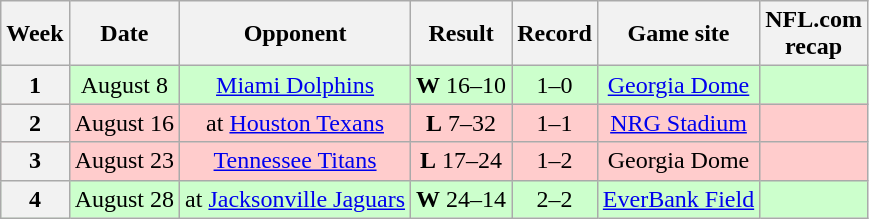<table class="wikitable" style="align=center">
<tr>
<th>Week</th>
<th>Date</th>
<th>Opponent</th>
<th>Result</th>
<th>Record</th>
<th>Game site</th>
<th>NFL.com<br>recap</th>
</tr>
<tr style="background:#cfc; text-align:center;">
<th>1</th>
<td>August 8</td>
<td><a href='#'>Miami Dolphins</a></td>
<td><strong>W</strong> 16–10</td>
<td>1–0</td>
<td><a href='#'>Georgia Dome</a></td>
<td></td>
</tr>
<tr style="background:#fcc; text-align:center;">
<th>2</th>
<td>August 16</td>
<td>at <a href='#'>Houston Texans</a></td>
<td><strong>L</strong> 7–32</td>
<td>1–1</td>
<td><a href='#'>NRG Stadium</a></td>
<td></td>
</tr>
<tr style="background:#fcc; text-align:center;">
<th>3</th>
<td>August 23</td>
<td><a href='#'>Tennessee Titans</a></td>
<td><strong>L</strong> 17–24</td>
<td>1–2</td>
<td>Georgia Dome</td>
<td></td>
</tr>
<tr style="background:#cfc; text-align:center;">
<th>4</th>
<td>August 28</td>
<td>at <a href='#'>Jacksonville Jaguars</a></td>
<td><strong>W</strong> 24–14</td>
<td>2–2</td>
<td><a href='#'>EverBank Field</a></td>
<td></td>
</tr>
</table>
